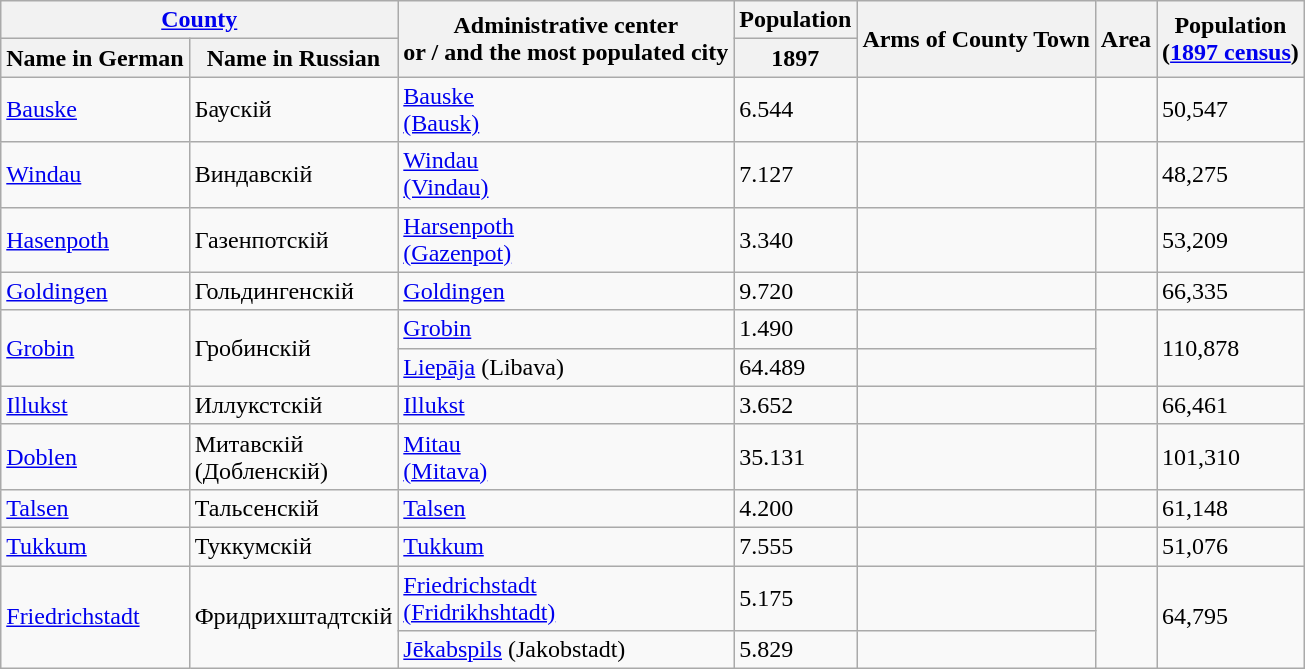<table class="wikitable">
<tr>
<th colspan=2><a href='#'>County</a></th>
<th rowspan=2>Administrative center<br>or / and 
the most populated city</th>
<th>Population</th>
<th rowspan="2">Arms of County Town</th>
<th rowspan=2>Area</th>
<th rowspan=2>Population<br>(<a href='#'>1897 census</a>)</th>
</tr>
<tr>
<th>Name in German</th>
<th>Name in Russian</th>
<th>1897</th>
</tr>
<tr>
<td><a href='#'>Bauske</a></td>
<td>Баускій</td>
<td><a href='#'>Bauske<br>(Bausk)</a></td>
<td>6.544</td>
<td></td>
<td></td>
<td>50,547</td>
</tr>
<tr>
<td><a href='#'>Windau</a></td>
<td>Виндавскій</td>
<td><a href='#'>Windau<br>(Vindau)</a></td>
<td>7.127</td>
<td></td>
<td></td>
<td>48,275</td>
</tr>
<tr>
<td><a href='#'>Hasenpoth</a></td>
<td>Газенпотскій</td>
<td><a href='#'>Harsenpoth<br>(Gazenpot)</a></td>
<td>3.340</td>
<td></td>
<td></td>
<td>53,209</td>
</tr>
<tr>
<td><a href='#'>Goldingen</a></td>
<td>Гольдингенскій</td>
<td><a href='#'>Goldingen</a></td>
<td>9.720</td>
<td></td>
<td></td>
<td>66,335</td>
</tr>
<tr>
<td rowspan="2"><a href='#'>Grobin</a></td>
<td rowspan="2">Гробинскій</td>
<td><a href='#'>Grobin</a></td>
<td>1.490</td>
<td></td>
<td rowspan="2"></td>
<td rowspan="2">110,878</td>
</tr>
<tr>
<td><a href='#'>Liepāja</a> (Libava)</td>
<td>64.489</td>
<td></td>
</tr>
<tr>
<td><a href='#'>Illukst</a></td>
<td>Иллукстскій</td>
<td><a href='#'>Illukst</a></td>
<td>3.652</td>
<td></td>
<td></td>
<td>66,461</td>
</tr>
<tr>
<td><a href='#'>Doblen</a></td>
<td>Митавскій<br>(Добленскій)</td>
<td><a href='#'>Mitau<br>(Mitava)</a></td>
<td>35.131</td>
<td></td>
<td></td>
<td>101,310</td>
</tr>
<tr>
<td><a href='#'>Talsen</a></td>
<td>Тальсенскій</td>
<td><a href='#'>Talsen</a></td>
<td>4.200</td>
<td></td>
<td></td>
<td>61,148</td>
</tr>
<tr>
<td><a href='#'>Tukkum</a></td>
<td>Туккумскій</td>
<td><a href='#'>Tukkum</a></td>
<td>7.555</td>
<td></td>
<td></td>
<td>51,076</td>
</tr>
<tr>
<td rowspan="2"><a href='#'>Friedrichstadt</a></td>
<td rowspan="2">Фридрихштадтскій</td>
<td><a href='#'>Friedrichstadt<br>(Fridrikhshtadt)</a></td>
<td>5.175</td>
<td></td>
<td rowspan="2"></td>
<td rowspan="2">64,795</td>
</tr>
<tr>
<td><a href='#'>Jēkabspils</a> (Jakobstadt)</td>
<td>5.829</td>
<td></td>
</tr>
</table>
